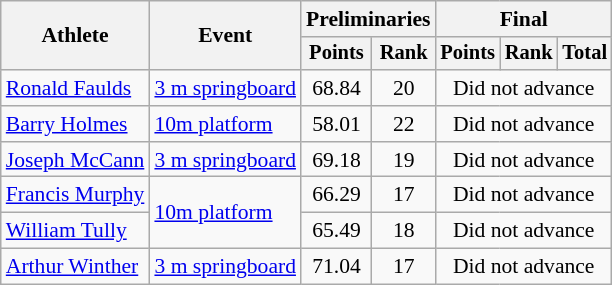<table class="wikitable" style="font-size:90%">
<tr>
<th rowspan="2">Athlete</th>
<th rowspan="2">Event</th>
<th colspan=2>Preliminaries</th>
<th colspan=3>Final</th>
</tr>
<tr style="font-size:95%">
<th>Points</th>
<th>Rank</th>
<th>Points</th>
<th>Rank</th>
<th>Total</th>
</tr>
<tr align=center>
<td align=left><a href='#'>Ronald Faulds</a></td>
<td align=left><a href='#'>3 m springboard</a></td>
<td>68.84</td>
<td>20</td>
<td colspan=3>Did not advance</td>
</tr>
<tr align=center>
<td align=left><a href='#'>Barry Holmes</a></td>
<td align=left rowspan=1><a href='#'>10m platform</a></td>
<td>58.01</td>
<td>22</td>
<td colspan=3>Did not advance</td>
</tr>
<tr align=center>
<td align=left><a href='#'>Joseph McCann</a></td>
<td align=left><a href='#'>3 m springboard</a></td>
<td>69.18</td>
<td>19</td>
<td colspan=3>Did not advance</td>
</tr>
<tr align=center>
<td align=left><a href='#'>Francis Murphy</a></td>
<td align=left rowspan=2><a href='#'>10m platform</a></td>
<td>66.29</td>
<td>17</td>
<td colspan=3>Did not advance</td>
</tr>
<tr align=center>
<td align=left><a href='#'>William Tully</a></td>
<td>65.49</td>
<td>18</td>
<td colspan=3>Did not advance</td>
</tr>
<tr align=center>
<td align=left><a href='#'>Arthur Winther</a></td>
<td align=left><a href='#'>3 m springboard</a></td>
<td>71.04</td>
<td>17</td>
<td colspan=3>Did not advance</td>
</tr>
</table>
